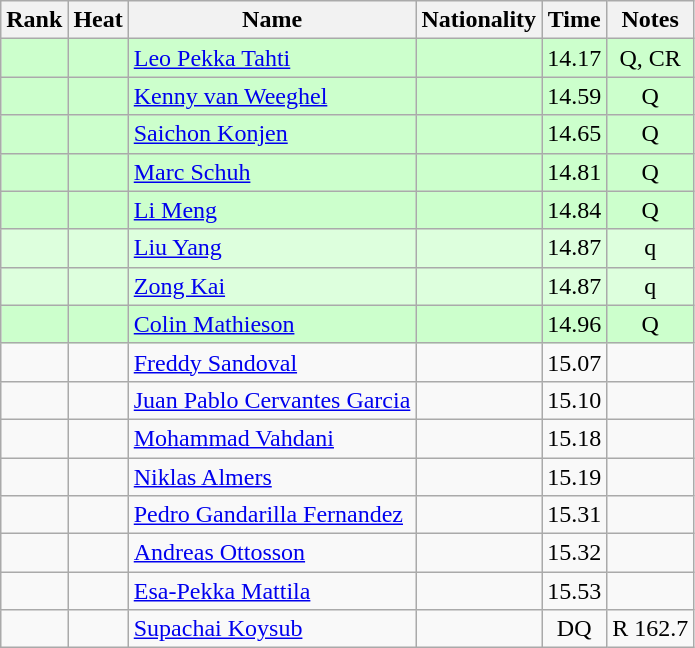<table class="wikitable sortable" style="text-align:center">
<tr>
<th>Rank</th>
<th>Heat</th>
<th>Name</th>
<th>Nationality</th>
<th>Time</th>
<th>Notes</th>
</tr>
<tr bgcolor=ccffcc>
<td></td>
<td></td>
<td align=left><a href='#'>Leo Pekka Tahti</a></td>
<td align=left></td>
<td>14.17</td>
<td>Q, CR</td>
</tr>
<tr bgcolor=ccffcc>
<td></td>
<td></td>
<td align=left><a href='#'>Kenny van Weeghel</a></td>
<td align=left></td>
<td>14.59</td>
<td>Q</td>
</tr>
<tr bgcolor=ccffcc>
<td></td>
<td></td>
<td align=left><a href='#'>Saichon Konjen</a></td>
<td align=left></td>
<td>14.65</td>
<td>Q</td>
</tr>
<tr bgcolor=ccffcc>
<td></td>
<td></td>
<td align=left><a href='#'>Marc Schuh</a></td>
<td align=left></td>
<td>14.81</td>
<td>Q</td>
</tr>
<tr bgcolor=ccffcc>
<td></td>
<td></td>
<td align=left><a href='#'>Li Meng</a></td>
<td align=left></td>
<td>14.84</td>
<td>Q</td>
</tr>
<tr bgcolor=#ddffdd>
<td></td>
<td></td>
<td align=left><a href='#'>Liu Yang</a></td>
<td align=left></td>
<td>14.87</td>
<td>q</td>
</tr>
<tr bgcolor=#ddffdd>
<td></td>
<td></td>
<td align=left><a href='#'>Zong Kai</a></td>
<td align=left></td>
<td>14.87</td>
<td>q</td>
</tr>
<tr bgcolor=ccffcc>
<td></td>
<td></td>
<td align=left><a href='#'>Colin Mathieson</a></td>
<td align=left></td>
<td>14.96</td>
<td>Q</td>
</tr>
<tr>
<td></td>
<td></td>
<td align=left><a href='#'>Freddy Sandoval</a></td>
<td align=left></td>
<td>15.07</td>
<td></td>
</tr>
<tr>
<td></td>
<td></td>
<td align=left><a href='#'>Juan Pablo Cervantes Garcia</a></td>
<td align=left></td>
<td>15.10</td>
<td></td>
</tr>
<tr>
<td></td>
<td></td>
<td align=left><a href='#'>Mohammad Vahdani</a></td>
<td align=left></td>
<td>15.18</td>
<td></td>
</tr>
<tr>
<td></td>
<td></td>
<td align=left><a href='#'>Niklas Almers</a></td>
<td align=left></td>
<td>15.19</td>
<td></td>
</tr>
<tr>
<td></td>
<td></td>
<td align=left><a href='#'>Pedro Gandarilla Fernandez</a></td>
<td align=left></td>
<td>15.31</td>
<td></td>
</tr>
<tr>
<td></td>
<td></td>
<td align=left><a href='#'>Andreas Ottosson</a></td>
<td align=left></td>
<td>15.32</td>
<td></td>
</tr>
<tr>
<td></td>
<td></td>
<td align=left><a href='#'>Esa-Pekka Mattila</a></td>
<td align=left></td>
<td>15.53</td>
<td></td>
</tr>
<tr>
<td></td>
<td></td>
<td align=left><a href='#'>Supachai Koysub</a></td>
<td align=left></td>
<td>DQ</td>
<td>R 162.7</td>
</tr>
</table>
